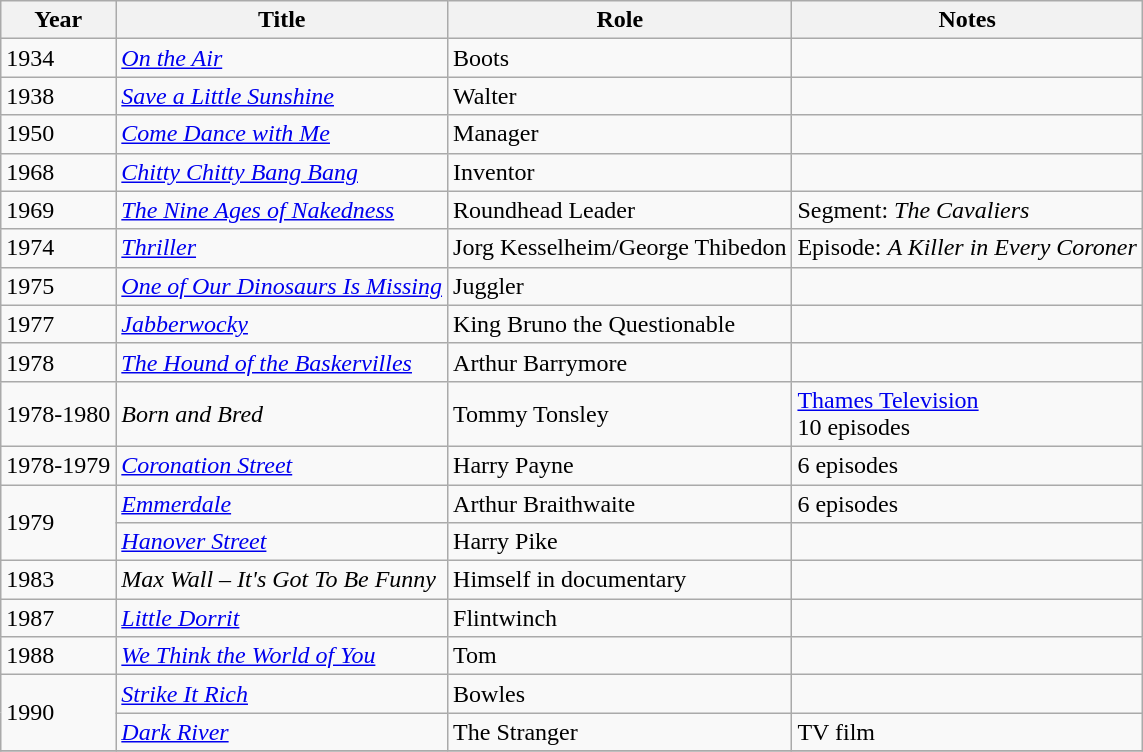<table class="wikitable">
<tr>
<th>Year</th>
<th>Title</th>
<th>Role</th>
<th>Notes</th>
</tr>
<tr>
<td>1934</td>
<td><em><a href='#'>On the Air</a></em></td>
<td>Boots</td>
<td></td>
</tr>
<tr>
<td>1938</td>
<td><em><a href='#'>Save a Little Sunshine</a></em></td>
<td>Walter</td>
<td></td>
</tr>
<tr>
<td>1950</td>
<td><em><a href='#'>Come Dance with Me</a></em></td>
<td>Manager</td>
<td></td>
</tr>
<tr>
<td>1968</td>
<td><em><a href='#'>Chitty Chitty Bang Bang</a></em></td>
<td>Inventor</td>
<td></td>
</tr>
<tr>
<td>1969</td>
<td><em><a href='#'>The Nine Ages of Nakedness</a></em></td>
<td>Roundhead Leader</td>
<td>Segment: <em>The Cavaliers</em></td>
</tr>
<tr>
<td>1974</td>
<td><em><a href='#'>Thriller</a></em></td>
<td>Jorg Kesselheim/George Thibedon</td>
<td>Episode: <em>A Killer in Every Coroner</em></td>
</tr>
<tr>
<td>1975</td>
<td><em><a href='#'>One of Our Dinosaurs Is Missing</a></em></td>
<td>Juggler</td>
<td></td>
</tr>
<tr>
<td>1977</td>
<td><em><a href='#'>Jabberwocky</a></em></td>
<td>King Bruno the Questionable</td>
<td></td>
</tr>
<tr>
<td>1978</td>
<td><em><a href='#'>The Hound of the Baskervilles</a></em></td>
<td>Arthur Barrymore</td>
</tr>
<tr>
<td>1978-1980</td>
<td><em>Born and Bred</em></td>
<td>Tommy Tonsley</td>
<td><a href='#'>Thames Television</a><br>10 episodes</td>
</tr>
<tr>
<td>1978-1979</td>
<td><em><a href='#'>Coronation Street</a></em></td>
<td>Harry Payne</td>
<td>6 episodes</td>
</tr>
<tr>
<td rowspan=2>1979</td>
<td><em><a href='#'>Emmerdale</a></em></td>
<td>Arthur Braithwaite</td>
<td>6 episodes</td>
</tr>
<tr>
<td><em><a href='#'>Hanover Street</a></em></td>
<td>Harry Pike</td>
<td></td>
</tr>
<tr>
<td>1983</td>
<td><em>Max Wall – It's Got To Be Funny</em></td>
<td>Himself in documentary</td>
<td></td>
</tr>
<tr>
<td>1987</td>
<td><em><a href='#'>Little Dorrit</a></em></td>
<td>Flintwinch</td>
<td></td>
</tr>
<tr>
<td>1988</td>
<td><em><a href='#'>We Think the World of You</a></em></td>
<td>Tom</td>
<td></td>
</tr>
<tr>
<td rowspan=2>1990</td>
<td><em><a href='#'>Strike It Rich</a></em></td>
<td>Bowles</td>
<td></td>
</tr>
<tr>
<td><em><a href='#'>Dark River</a></em></td>
<td>The Stranger</td>
<td>TV film</td>
</tr>
<tr>
</tr>
</table>
